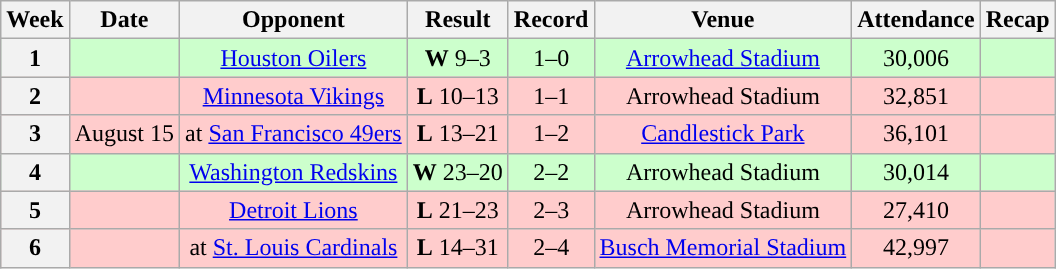<table class="wikitable" style="text-align:center">
<tr>
<th>Week</th>
<th>Date</th>
<th>Opponent</th>
<th>Result</th>
<th>Record</th>
<th>Venue</th>
<th>Attendance</th>
<th>Recap</th>
</tr>
<tr style="background:#cfc">
<th>1</th>
<td></td>
<td><a href='#'>Houston Oilers</a></td>
<td><strong>W</strong> 9–3 </td>
<td>1–0</td>
<td><a href='#'>Arrowhead Stadium</a></td>
<td>30,006</td>
<td></td>
</tr>
<tr style="background:#fcc">
<th>2</th>
<td></td>
<td><a href='#'>Minnesota Vikings</a></td>
<td><strong>L</strong> 10–13</td>
<td>1–1</td>
<td>Arrowhead Stadium</td>
<td>32,851</td>
<td></td>
</tr>
<tr style="background:#fcc">
<th>3</th>
<td>August 15</td>
<td>at <a href='#'>San Francisco 49ers</a></td>
<td><strong>L</strong> 13–21</td>
<td>1–2</td>
<td><a href='#'>Candlestick Park</a></td>
<td>36,101</td>
<td></td>
</tr>
<tr style="background:#cfc">
<th>4</th>
<td></td>
<td><a href='#'>Washington Redskins</a></td>
<td><strong>W</strong> 23–20</td>
<td>2–2</td>
<td>Arrowhead Stadium</td>
<td>30,014</td>
<td></td>
</tr>
<tr style="background:#fcc">
<th>5</th>
<td></td>
<td><a href='#'>Detroit Lions</a></td>
<td><strong>L</strong> 21–23</td>
<td>2–3</td>
<td>Arrowhead Stadium</td>
<td>27,410</td>
<td></td>
</tr>
<tr style="background:#fcc">
<th>6</th>
<td></td>
<td>at <a href='#'>St. Louis Cardinals</a></td>
<td><strong>L</strong> 14–31</td>
<td>2–4</td>
<td><a href='#'>Busch Memorial Stadium</a></td>
<td>42,997</td>
<td></td>
</tr>
</table>
